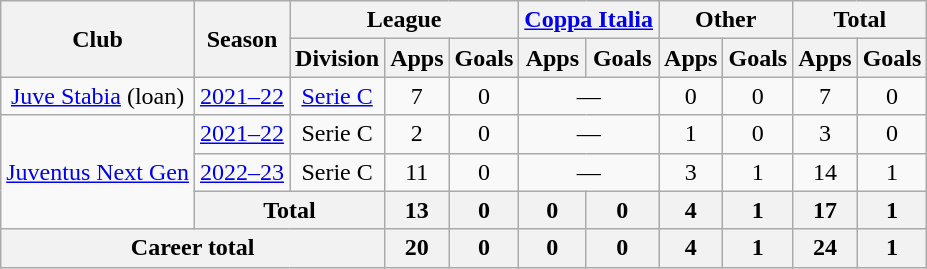<table class="wikitable" style="text-align:center">
<tr>
<th rowspan="2">Club</th>
<th rowspan="2">Season</th>
<th colspan="3">League</th>
<th colspan="2"><a href='#'>Coppa Italia</a></th>
<th colspan="2">Other</th>
<th colspan="2">Total</th>
</tr>
<tr>
<th>Division</th>
<th>Apps</th>
<th>Goals</th>
<th>Apps</th>
<th>Goals</th>
<th>Apps</th>
<th>Goals</th>
<th>Apps</th>
<th>Goals</th>
</tr>
<tr>
<td><a href='#'>Juve Stabia</a> (loan)</td>
<td><a href='#'>2021–22</a></td>
<td><a href='#'>Serie C</a></td>
<td>7</td>
<td>0</td>
<td colspan="2">—</td>
<td>0</td>
<td>0</td>
<td>7</td>
<td>0</td>
</tr>
<tr>
<td rowspan="3"><a href='#'>Juventus Next Gen</a></td>
<td><a href='#'>2021–22</a></td>
<td>Serie C</td>
<td>2</td>
<td>0</td>
<td colspan="2">—</td>
<td>1</td>
<td>0</td>
<td>3</td>
<td>0</td>
</tr>
<tr>
<td><a href='#'>2022–23</a></td>
<td>Serie C</td>
<td>11</td>
<td>0</td>
<td colspan="2">—</td>
<td>3</td>
<td>1</td>
<td>14</td>
<td>1</td>
</tr>
<tr>
<th colspan="2">Total</th>
<th>13</th>
<th>0</th>
<th>0</th>
<th>0</th>
<th>4</th>
<th>1</th>
<th>17</th>
<th>1</th>
</tr>
<tr>
<th colspan="3">Career total</th>
<th>20</th>
<th>0</th>
<th>0</th>
<th>0</th>
<th>4</th>
<th>1</th>
<th>24</th>
<th>1</th>
</tr>
</table>
